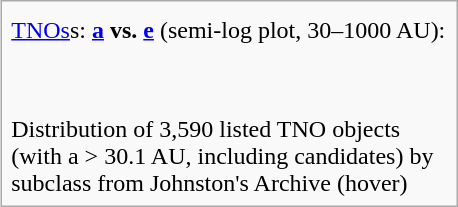<table class="infobox" style="width: 305px;">
<tr>
<td></td>
</tr>
<tr>
<td><a href='#'>TNOs</a>s: <strong><a href='#'>a</a> vs. <a href='#'>e</a></strong> (semi-log plot, 30–1000 AU):</td>
</tr>
<tr>
<td><br>





</td>
</tr>
<tr>
<td><div><br></div></td>
</tr>
<tr>
<td>Distribution of 3,590 listed TNO objects (with a > 30.1 AU, including candidates) by subclass from Johnston's Archive (hover)</td>
</tr>
</table>
